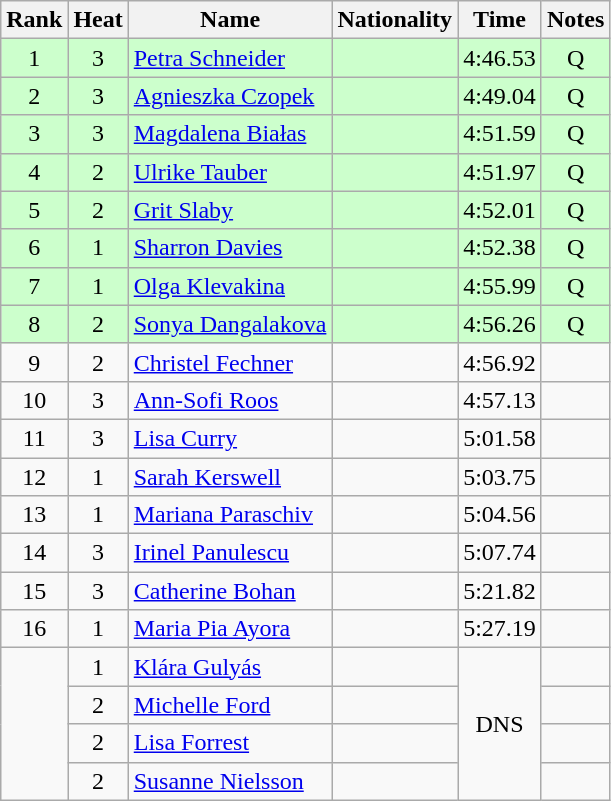<table class="wikitable sortable" style="text-align:center">
<tr>
<th>Rank</th>
<th>Heat</th>
<th>Name</th>
<th>Nationality</th>
<th>Time</th>
<th>Notes</th>
</tr>
<tr bgcolor=ccffcc>
<td>1</td>
<td>3</td>
<td align=left><a href='#'>Petra Schneider</a></td>
<td align=left></td>
<td>4:46.53</td>
<td>Q</td>
</tr>
<tr bgcolor=ccffcc>
<td>2</td>
<td>3</td>
<td align=left><a href='#'>Agnieszka Czopek</a></td>
<td align=left></td>
<td>4:49.04</td>
<td>Q</td>
</tr>
<tr bgcolor=ccffcc>
<td>3</td>
<td>3</td>
<td align=left><a href='#'>Magdalena Białas</a></td>
<td align=left></td>
<td>4:51.59</td>
<td>Q</td>
</tr>
<tr bgcolor=ccffcc>
<td>4</td>
<td>2</td>
<td align=left><a href='#'>Ulrike Tauber</a></td>
<td align=left></td>
<td>4:51.97</td>
<td>Q</td>
</tr>
<tr bgcolor=ccffcc>
<td>5</td>
<td>2</td>
<td align=left><a href='#'>Grit Slaby</a></td>
<td align=left></td>
<td>4:52.01</td>
<td>Q</td>
</tr>
<tr bgcolor=ccffcc>
<td>6</td>
<td>1</td>
<td align=left><a href='#'>Sharron Davies</a></td>
<td align=left></td>
<td>4:52.38</td>
<td>Q</td>
</tr>
<tr bgcolor=ccffcc>
<td>7</td>
<td>1</td>
<td align=left><a href='#'>Olga Klevakina</a></td>
<td align=left></td>
<td>4:55.99</td>
<td>Q</td>
</tr>
<tr bgcolor=ccffcc>
<td>8</td>
<td>2</td>
<td align=left><a href='#'>Sonya Dangalakova</a></td>
<td align=left></td>
<td>4:56.26</td>
<td>Q</td>
</tr>
<tr>
<td>9</td>
<td>2</td>
<td align=left><a href='#'>Christel Fechner</a></td>
<td align=left></td>
<td>4:56.92</td>
<td></td>
</tr>
<tr>
<td>10</td>
<td>3</td>
<td align=left><a href='#'>Ann-Sofi Roos</a></td>
<td align=left></td>
<td>4:57.13</td>
<td></td>
</tr>
<tr>
<td>11</td>
<td>3</td>
<td align=left><a href='#'>Lisa Curry</a></td>
<td align=left></td>
<td>5:01.58</td>
<td></td>
</tr>
<tr>
<td>12</td>
<td>1</td>
<td align=left><a href='#'>Sarah Kerswell</a></td>
<td align=left></td>
<td>5:03.75</td>
<td></td>
</tr>
<tr>
<td>13</td>
<td>1</td>
<td align=left><a href='#'>Mariana Paraschiv</a></td>
<td align=left></td>
<td>5:04.56</td>
<td></td>
</tr>
<tr>
<td>14</td>
<td>3</td>
<td align=left><a href='#'>Irinel Panulescu</a></td>
<td align=left></td>
<td>5:07.74</td>
<td></td>
</tr>
<tr>
<td>15</td>
<td>3</td>
<td align=left><a href='#'>Catherine Bohan</a></td>
<td align=left></td>
<td>5:21.82</td>
<td></td>
</tr>
<tr>
<td>16</td>
<td>1</td>
<td align=left><a href='#'>Maria Pia Ayora</a></td>
<td align=left></td>
<td>5:27.19</td>
<td></td>
</tr>
<tr>
<td rowspan=4></td>
<td>1</td>
<td align=left><a href='#'>Klára Gulyás</a></td>
<td align=left></td>
<td rowspan=4>DNS</td>
<td></td>
</tr>
<tr>
<td>2</td>
<td align=left><a href='#'>Michelle Ford</a></td>
<td align=left></td>
<td></td>
</tr>
<tr>
<td>2</td>
<td align=left><a href='#'>Lisa Forrest</a></td>
<td align=left></td>
<td></td>
</tr>
<tr>
<td>2</td>
<td align=left><a href='#'>Susanne Nielsson</a></td>
<td align=left></td>
<td></td>
</tr>
</table>
